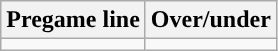<table class="wikitable">
<tr align="center">
<th>Pregame line</th>
<th>Over/under</th>
</tr>
<tr align="center">
<td></td>
<td></td>
</tr>
</table>
